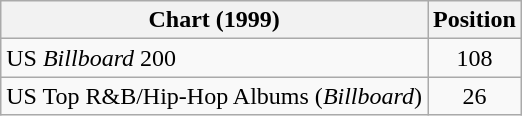<table class="wikitable sortable">
<tr>
<th>Chart (1999)</th>
<th>Position</th>
</tr>
<tr>
<td>US <em>Billboard</em> 200</td>
<td style="text-align:center;">108</td>
</tr>
<tr>
<td>US Top R&B/Hip-Hop Albums (<em>Billboard</em>)</td>
<td style="text-align:center;">26</td>
</tr>
</table>
